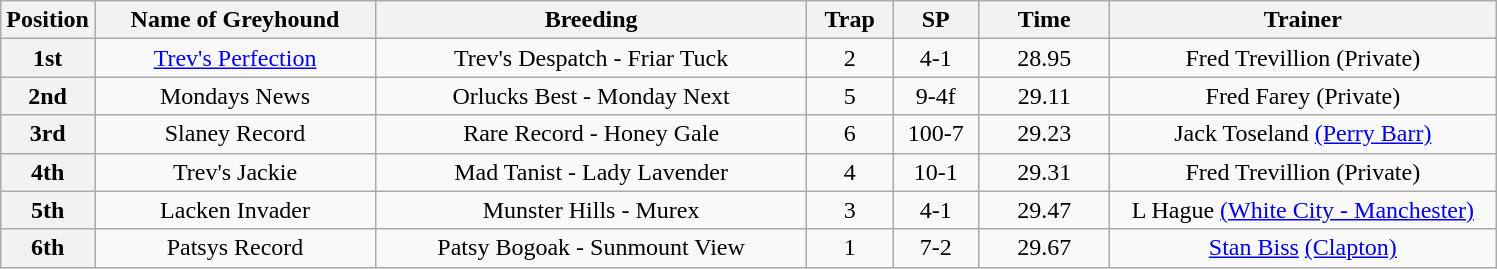<table class="wikitable" style="text-align: center">
<tr>
<th width=50>Position</th>
<th width=180>Name of Greyhound</th>
<th width=280>Breeding</th>
<th width=50>Trap</th>
<th width=50>SP</th>
<th width=80>Time</th>
<th width=250>Trainer</th>
</tr>
<tr>
<th>1st</th>
<td><a href='#'>Trev's Perfection</a></td>
<td>Trev's Despatch - Friar Tuck</td>
<td>2</td>
<td>4-1</td>
<td>28.95</td>
<td>Fred Trevillion (Private)</td>
</tr>
<tr>
<th>2nd</th>
<td>Mondays News</td>
<td>Orlucks Best - Monday Next</td>
<td>5</td>
<td>9-4f</td>
<td>29.11</td>
<td>Fred Farey (Private)</td>
</tr>
<tr>
<th>3rd</th>
<td>Slaney Record</td>
<td>Rare Record - Honey Gale</td>
<td>6</td>
<td>100-7</td>
<td>29.23</td>
<td>Jack Toseland <a href='#'>(Perry Barr)</a></td>
</tr>
<tr>
<th>4th</th>
<td>Trev's Jackie</td>
<td>Mad Tanist - Lady Lavender</td>
<td>4</td>
<td>10-1</td>
<td>29.31</td>
<td>Fred Trevillion (Private)</td>
</tr>
<tr>
<th>5th</th>
<td>Lacken Invader</td>
<td>Munster Hills - Murex</td>
<td>3</td>
<td>4-1</td>
<td>29.47</td>
<td>L Hague <a href='#'>(White City - Manchester)</a></td>
</tr>
<tr>
<th>6th</th>
<td>Patsys Record</td>
<td>Patsy Bogoak - Sunmount View</td>
<td>1</td>
<td>7-2</td>
<td>29.67</td>
<td><a href='#'>Stan Biss</a> <a href='#'>(Clapton)</a></td>
</tr>
</table>
